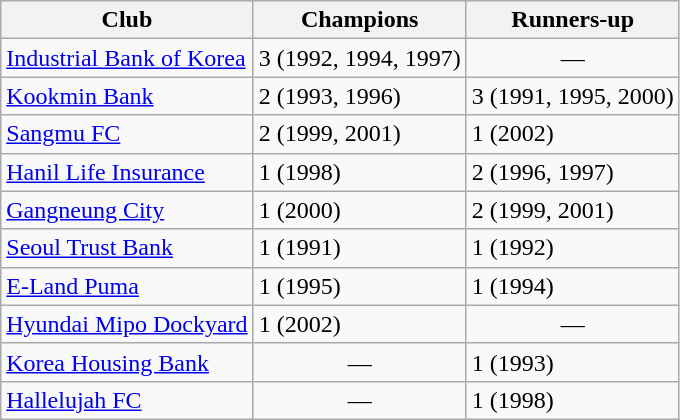<table class="wikitable">
<tr>
<th>Club</th>
<th>Champions</th>
<th>Runners-up</th>
</tr>
<tr>
<td><a href='#'>Industrial Bank of Korea</a></td>
<td>3 (1992, 1994, 1997)</td>
<td align="center">—</td>
</tr>
<tr>
<td><a href='#'>Kookmin Bank</a></td>
<td>2 (1993, 1996)</td>
<td>3 (1991, 1995, 2000)</td>
</tr>
<tr>
<td><a href='#'>Sangmu FC</a></td>
<td>2 (1999, 2001)</td>
<td>1 (2002)</td>
</tr>
<tr>
<td><a href='#'>Hanil Life Insurance</a></td>
<td>1 (1998)</td>
<td>2 (1996, 1997)</td>
</tr>
<tr>
<td><a href='#'>Gangneung City</a></td>
<td>1 (2000)</td>
<td>2 (1999, 2001)</td>
</tr>
<tr>
<td><a href='#'>Seoul Trust Bank</a></td>
<td>1 (1991)</td>
<td>1 (1992)</td>
</tr>
<tr>
<td><a href='#'>E-Land Puma</a></td>
<td>1 (1995)</td>
<td>1 (1994)</td>
</tr>
<tr>
<td><a href='#'>Hyundai Mipo Dockyard</a></td>
<td>1 (2002)</td>
<td align="center">—</td>
</tr>
<tr>
<td><a href='#'>Korea Housing Bank</a></td>
<td align="center">—</td>
<td>1 (1993)</td>
</tr>
<tr>
<td><a href='#'>Hallelujah FC</a></td>
<td align="center">—</td>
<td>1 (1998)</td>
</tr>
</table>
